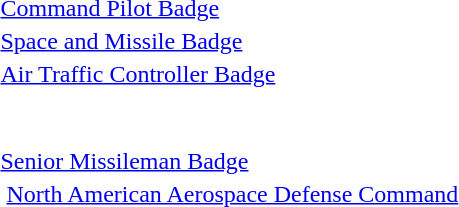<table>
<tr>
<td>  <a href='#'>Command Pilot Badge</a></td>
</tr>
<tr>
<td>  <a href='#'>Space and Missile Badge</a></td>
</tr>
<tr>
<td>  <a href='#'>Air Traffic Controller Badge</a><br><br><br></td>
</tr>
<tr>
<td><span></span>  <a href='#'>Senior Missileman Badge</a></td>
</tr>
<tr>
<td> <a href='#'>North American Aerospace Defense Command</a></td>
</tr>
</table>
